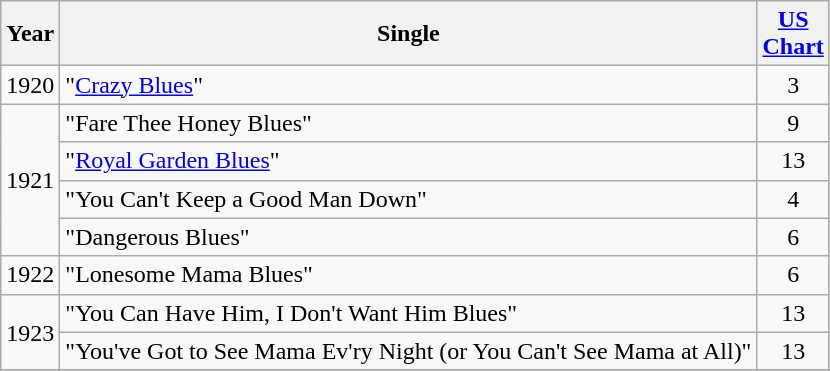<table class="wikitable">
<tr>
<th>Year</th>
<th>Single</th>
<th><a href='#'>US<br>Chart</a></th>
</tr>
<tr>
<td>1920</td>
<td>"<a href='#'>Crazy Blues</a>"</td>
<td align="center">3</td>
</tr>
<tr>
<td rowspan="4">1921</td>
<td>"Fare Thee Honey Blues"</td>
<td align="center">9</td>
</tr>
<tr>
<td>"<a href='#'>Royal Garden Blues</a>"</td>
<td align="center">13</td>
</tr>
<tr>
<td>"You Can't Keep a Good Man Down"</td>
<td align="center">4</td>
</tr>
<tr>
<td>"Dangerous Blues"</td>
<td align="center">6</td>
</tr>
<tr>
<td>1922</td>
<td>"Lonesome Mama Blues"</td>
<td align="center">6</td>
</tr>
<tr>
<td rowspan="2">1923</td>
<td>"You Can Have Him, I Don't Want Him Blues"</td>
<td align="center">13</td>
</tr>
<tr>
<td>"You've Got to See Mama Ev'ry Night (or You Can't See Mama at All)"</td>
<td align="center">13</td>
</tr>
<tr>
</tr>
</table>
